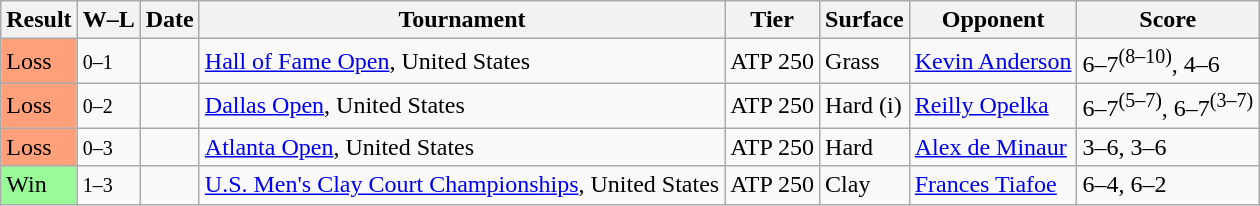<table class="sortable wikitable">
<tr>
<th>Result</th>
<th class="unsortable">W–L</th>
<th>Date</th>
<th>Tournament</th>
<th>Tier</th>
<th>Surface</th>
<th>Opponent</th>
<th class="unsortable">Score</th>
</tr>
<tr>
<td bgcolor=ffa07a>Loss</td>
<td><small>0–1</small></td>
<td><a href='#'></a></td>
<td><a href='#'>Hall of Fame Open</a>, United States</td>
<td>ATP 250</td>
<td>Grass</td>
<td> <a href='#'>Kevin Anderson</a></td>
<td>6–7<sup>(8–10)</sup>, 4–6</td>
</tr>
<tr>
<td bgcolor=ffa07a>Loss</td>
<td><small>0–2</small></td>
<td><a href='#'></a></td>
<td><a href='#'>Dallas Open</a>, United States</td>
<td>ATP 250</td>
<td>Hard (i)</td>
<td> <a href='#'>Reilly Opelka</a></td>
<td>6–7<sup>(5–7)</sup>, 6–7<sup>(3–7)</sup></td>
</tr>
<tr>
<td bgcolor=ffa07a>Loss</td>
<td><small>0–3</small></td>
<td><a href='#'></a></td>
<td><a href='#'>Atlanta Open</a>, United States</td>
<td>ATP 250</td>
<td>Hard</td>
<td> <a href='#'>Alex de Minaur</a></td>
<td>3–6, 3–6</td>
</tr>
<tr>
<td bgcolor=98fb98>Win</td>
<td><small>1–3</small></td>
<td><a href='#'></a></td>
<td><a href='#'>U.S. Men's Clay Court Championships</a>, United States</td>
<td>ATP 250</td>
<td>Clay</td>
<td> <a href='#'>Frances Tiafoe</a></td>
<td>6–4, 6–2</td>
</tr>
</table>
